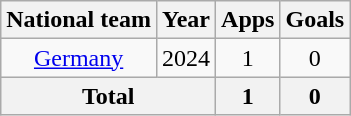<table class="wikitable" style="text-align:center">
<tr>
<th>National team</th>
<th>Year</th>
<th>Apps</th>
<th>Goals</th>
</tr>
<tr>
<td><a href='#'>Germany</a></td>
<td>2024</td>
<td>1</td>
<td>0</td>
</tr>
<tr>
<th colspan="2">Total</th>
<th>1</th>
<th>0</th>
</tr>
</table>
